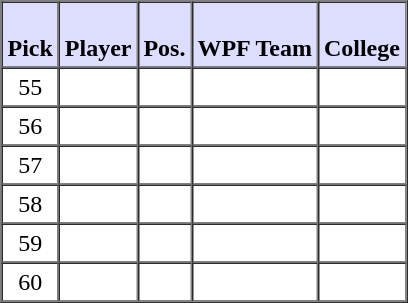<table style="text-align: center" border="1" cellpadding="3" cellspacing="0">
<tr>
<th style="background:#ddf;"><br>Pick</th>
<th style="background:#ddf;"><br>Player</th>
<th style="background:#ddf;"><br>Pos.</th>
<th style="background:#ddf;"><br>WPF Team</th>
<th style="background:#ddf;"><br>College</th>
</tr>
<tr>
<td>55</td>
<td></td>
<td></td>
<td></td>
<td></td>
</tr>
<tr>
<td>56</td>
<td></td>
<td></td>
<td></td>
<td></td>
</tr>
<tr>
<td>57</td>
<td></td>
<td></td>
<td></td>
<td></td>
</tr>
<tr>
<td>58</td>
<td></td>
<td></td>
<td></td>
<td></td>
</tr>
<tr>
<td>59</td>
<td></td>
<td></td>
<td></td>
<td></td>
</tr>
<tr>
<td>60</td>
<td></td>
<td></td>
<td></td>
<td></td>
</tr>
</table>
